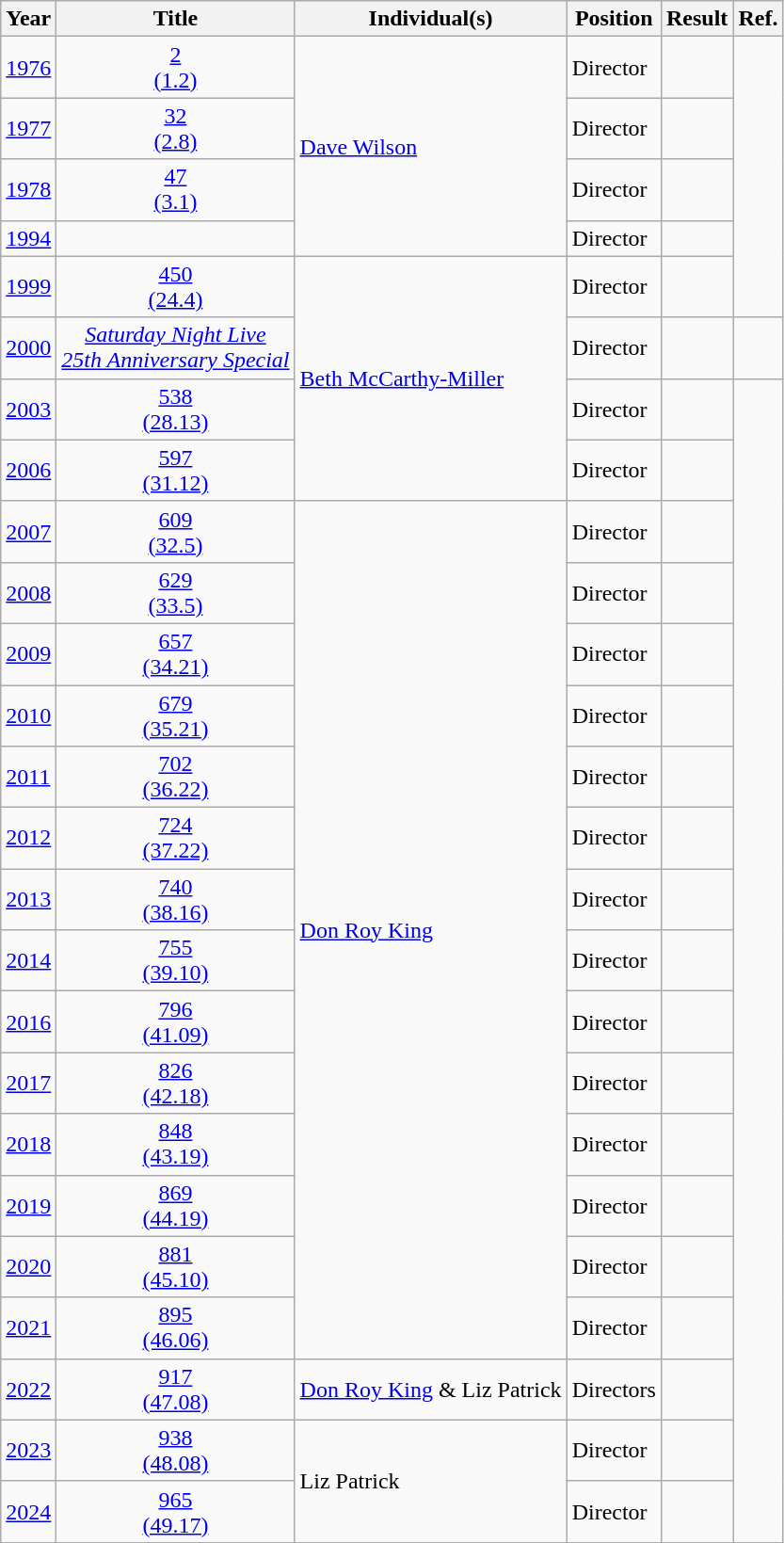<table class="wikitable">
<tr>
<th>Year</th>
<th>Title</th>
<th>Individual(s)</th>
<th>Position</th>
<th>Result</th>
<th>Ref.</th>
</tr>
<tr>
<td><a href='#'>1976</a></td>
<td align="center"><a href='#'>2 <br> (1.2)</a></td>
<td rowspan="4"><a href='#'>Dave Wilson</a></td>
<td>Director</td>
<td></td>
<td rowspan="5" align="center"></td>
</tr>
<tr>
<td><a href='#'>1977</a></td>
<td align="center"><a href='#'>32 <br> (2.8)</a></td>
<td>Director</td>
<td></td>
</tr>
<tr>
<td><a href='#'>1978</a></td>
<td align="center"><a href='#'>47 <br> (3.1)</a></td>
<td>Director</td>
<td></td>
</tr>
<tr>
<td><a href='#'>1994</a></td>
<td></td>
<td>Director</td>
<td></td>
</tr>
<tr>
<td><a href='#'>1999</a></td>
<td align="center"><a href='#'>450 <br> (24.4)</a></td>
<td rowspan="4"><a href='#'>Beth McCarthy-Miller</a></td>
<td>Director</td>
<td></td>
</tr>
<tr>
<td><a href='#'>2000</a></td>
<td align="center"><em><a href='#'>Saturday Night Live <br> 25th Anniversary Special</a></em></td>
<td>Director</td>
<td></td>
<td align="center"></td>
</tr>
<tr>
<td><a href='#'>2003</a></td>
<td align="center"><a href='#'>538 <br> (28.13)</a></td>
<td>Director</td>
<td></td>
<td rowspan="19" align="center"></td>
</tr>
<tr>
<td><a href='#'>2006</a></td>
<td align="center"><a href='#'>597 <br> (31.12)</a></td>
<td>Director</td>
<td></td>
</tr>
<tr>
<td><a href='#'>2007</a></td>
<td align="center"><a href='#'>609 <br> (32.5)</a></td>
<td rowspan="14"><a href='#'>Don Roy King</a></td>
<td>Director</td>
<td></td>
</tr>
<tr>
<td><a href='#'>2008</a></td>
<td align="center"><a href='#'>629 <br> (33.5)</a></td>
<td>Director</td>
<td></td>
</tr>
<tr>
<td><a href='#'>2009</a></td>
<td align="center"><a href='#'>657 <br> (34.21)</a></td>
<td>Director</td>
<td></td>
</tr>
<tr>
<td><a href='#'>2010</a></td>
<td align="center"><a href='#'>679 <br>(35.21)</a></td>
<td>Director</td>
<td></td>
</tr>
<tr>
<td><a href='#'>2011</a></td>
<td align="center"><a href='#'>702 <br>(36.22)</a></td>
<td>Director</td>
<td></td>
</tr>
<tr>
<td><a href='#'>2012</a></td>
<td align="center"><a href='#'>724 <br> (37.22)</a></td>
<td>Director</td>
<td></td>
</tr>
<tr>
<td><a href='#'>2013</a></td>
<td align="center"><a href='#'>740 <br> (38.16)</a></td>
<td>Director</td>
<td></td>
</tr>
<tr>
<td><a href='#'>2014</a></td>
<td align="center"><a href='#'>755 <br> (39.10)</a></td>
<td>Director</td>
<td></td>
</tr>
<tr>
<td><a href='#'>2016</a></td>
<td align="center"><a href='#'>796 <br> (41.09)</a></td>
<td>Director</td>
<td></td>
</tr>
<tr>
<td><a href='#'>2017</a></td>
<td align="center"><a href='#'>826 <br> (42.18)</a></td>
<td>Director</td>
<td></td>
</tr>
<tr>
<td><a href='#'>2018</a></td>
<td align="center"><a href='#'>848 <br> (43.19)</a></td>
<td>Director</td>
<td></td>
</tr>
<tr>
<td><a href='#'>2019</a></td>
<td align="center"><a href='#'>869 <br> (44.19)</a></td>
<td>Director</td>
<td></td>
</tr>
<tr>
<td><a href='#'>2020</a></td>
<td align="center"><a href='#'>881 <br> (45.10)</a></td>
<td>Director</td>
<td></td>
</tr>
<tr>
<td><a href='#'>2021</a></td>
<td align="center"><a href='#'>895 <br> (46.06)</a></td>
<td>Director</td>
<td></td>
</tr>
<tr>
<td><a href='#'>2022</a></td>
<td align="center"><a href='#'>917 <br> (47.08)</a></td>
<td><a href='#'>Don Roy King</a> & Liz Patrick</td>
<td>Directors</td>
<td></td>
</tr>
<tr>
<td><a href='#'>2023</a></td>
<td align="center"><a href='#'>938 <br> (48.08)</a></td>
<td rowspan="2">Liz Patrick</td>
<td>Director</td>
<td></td>
</tr>
<tr>
<td><a href='#'>2024</a></td>
<td align="center"><a href='#'>965 <br> (49.17)</a></td>
<td>Director</td>
<td></td>
</tr>
</table>
